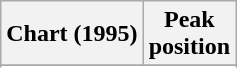<table class="wikitable sortable plainrowheaders">
<tr>
<th>Chart (1995)</th>
<th>Peak<br>position</th>
</tr>
<tr>
</tr>
<tr>
</tr>
<tr>
</tr>
</table>
